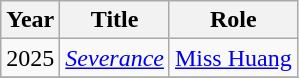<table class="wikitable">
<tr>
<th>Year</th>
<th>Title</th>
<th>Role</th>
</tr>
<tr>
<td>2025</td>
<td><a href='#'><em>Severance</em></a></td>
<td><a href='#'>Miss Huang</a></td>
</tr>
<tr>
</tr>
</table>
